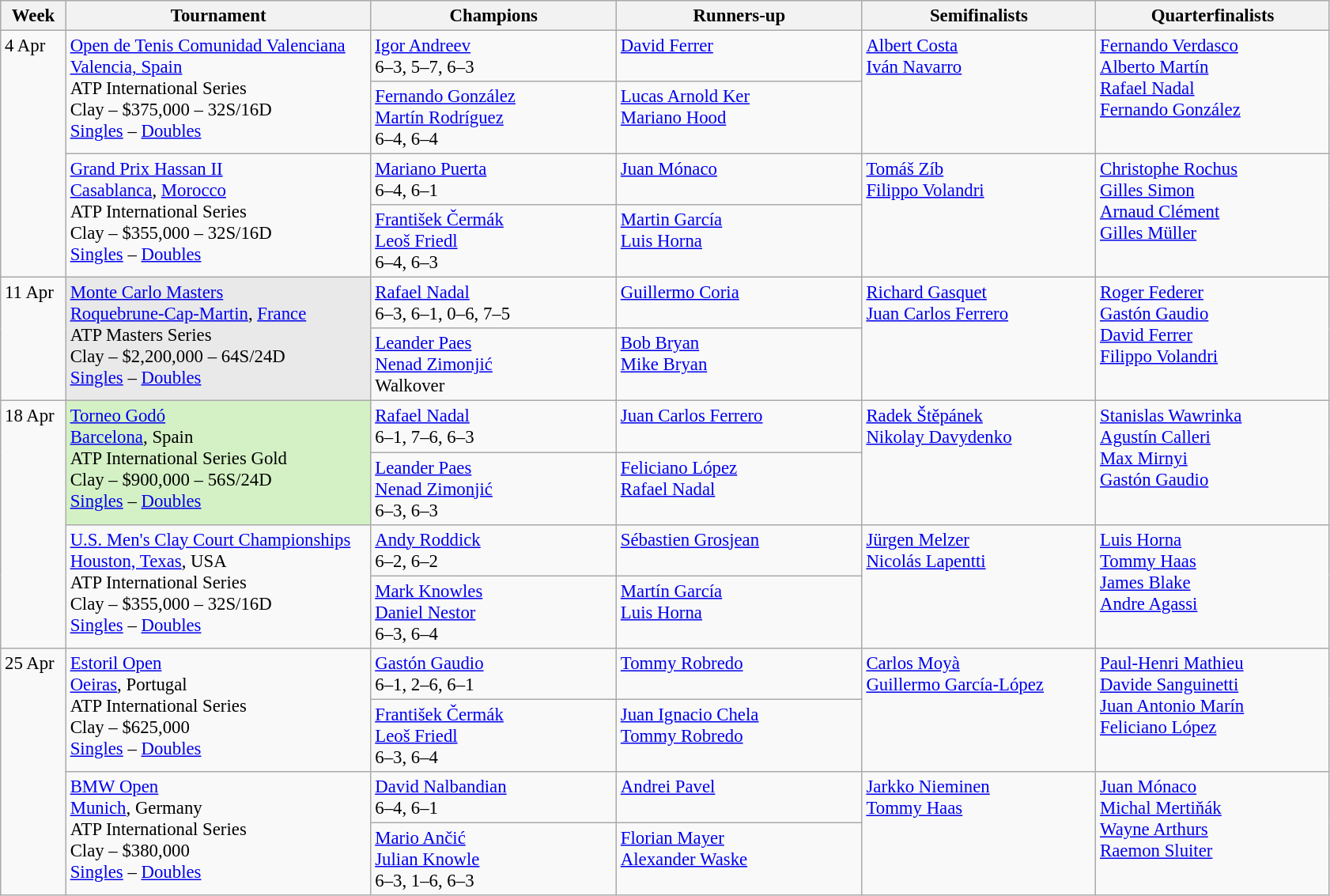<table class=wikitable style=font-size:95%>
<tr>
<th style="width:48px;">Week</th>
<th style="width:250px;">Tournament</th>
<th style="width:200px;">Champions</th>
<th style="width:200px;">Runners-up</th>
<th style="width:190px;">Semifinalists</th>
<th style="width:190px;">Quarterfinalists</th>
</tr>
<tr valign=top>
<td rowspan=4>4 Apr</td>
<td rowspan=2><a href='#'>Open de Tenis Comunidad Valenciana</a><br> <a href='#'>Valencia, Spain</a><br>ATP International Series<br>Clay – $375,000 – 32S/16D <br> <a href='#'>Singles</a> – <a href='#'>Doubles</a></td>
<td> <a href='#'>Igor Andreev</a><br> 6–3, 5–7, 6–3</td>
<td> <a href='#'>David Ferrer</a></td>
<td rowspan=2> <a href='#'>Albert Costa</a> <br> <a href='#'>Iván Navarro</a></td>
<td rowspan=2> <a href='#'>Fernando Verdasco</a> <br> <a href='#'>Alberto Martín</a><br> <a href='#'>Rafael Nadal</a> <br> <a href='#'>Fernando González</a></td>
</tr>
<tr valign=top>
<td> <a href='#'>Fernando González</a><br> <a href='#'>Martín Rodríguez</a> <br> 6–4, 6–4</td>
<td> <a href='#'>Lucas Arnold Ker</a><br> <a href='#'>Mariano Hood</a></td>
</tr>
<tr valign=top>
<td rowspan=2><a href='#'>Grand Prix Hassan II</a><br> <a href='#'>Casablanca</a>, <a href='#'>Morocco</a><br>ATP International Series<br>Clay – $355,000 – 32S/16D <br> <a href='#'>Singles</a> – <a href='#'>Doubles</a></td>
<td> <a href='#'>Mariano Puerta</a><br> 6–4, 6–1</td>
<td> <a href='#'>Juan Mónaco</a></td>
<td rowspan=2> <a href='#'>Tomáš Zíb</a> <br> <a href='#'>Filippo Volandri</a></td>
<td rowspan=2> <a href='#'>Christophe Rochus</a> <br> <a href='#'>Gilles Simon</a> <br> <a href='#'>Arnaud Clément</a> <br> <a href='#'>Gilles Müller</a></td>
</tr>
<tr valign=top>
<td> <a href='#'>František Čermák</a><br> <a href='#'>Leoš Friedl</a><br> 6–4, 6–3</td>
<td> <a href='#'>Martin García</a><br> <a href='#'>Luis Horna</a></td>
</tr>
<tr valign=top>
<td rowspan=2>11 Apr</td>
<td bgcolor=#E9E9E9 rowspan=2><a href='#'>Monte Carlo Masters</a><br> <a href='#'>Roquebrune-Cap-Martin</a>, <a href='#'>France</a><br>ATP Masters Series<br>Clay – $2,200,000 – 64S/24D <br> <a href='#'>Singles</a> – <a href='#'>Doubles</a></td>
<td> <a href='#'>Rafael Nadal</a><br> 6–3, 6–1, 0–6, 7–5</td>
<td> <a href='#'>Guillermo Coria</a></td>
<td rowspan=2> <a href='#'>Richard Gasquet</a><br> <a href='#'>Juan Carlos Ferrero</a></td>
<td rowspan=2> <a href='#'>Roger Federer</a> <br> <a href='#'>Gastón Gaudio</a> <br> <a href='#'>David Ferrer</a> <br> <a href='#'>Filippo Volandri</a></td>
</tr>
<tr valign=top>
<td> <a href='#'>Leander Paes</a><br> <a href='#'>Nenad Zimonjić</a><br> Walkover</td>
<td> <a href='#'>Bob Bryan</a><br> <a href='#'>Mike Bryan</a></td>
</tr>
<tr valign=top>
<td rowspan=4>18 Apr</td>
<td style="background:#d4f1c5;" rowspan=2><a href='#'>Torneo Godó</a><br> <a href='#'>Barcelona</a>, Spain<br>ATP International Series Gold<br>Clay – $900,000 – 56S/24D <br> <a href='#'>Singles</a> – <a href='#'>Doubles</a></td>
<td> <a href='#'>Rafael Nadal</a><br> 6–1, 7–6, 6–3</td>
<td> <a href='#'>Juan Carlos Ferrero</a></td>
<td rowspan=2> <a href='#'>Radek Štěpánek</a> <br> <a href='#'>Nikolay Davydenko</a></td>
<td rowspan=2> <a href='#'>Stanislas Wawrinka</a> <br> <a href='#'>Agustín Calleri</a> <br> <a href='#'>Max Mirnyi</a> <br> <a href='#'>Gastón Gaudio</a></td>
</tr>
<tr valign=top>
<td> <a href='#'>Leander Paes</a><br> <a href='#'>Nenad Zimonjić</a> <br> 6–3, 6–3</td>
<td> <a href='#'>Feliciano López</a><br> <a href='#'>Rafael Nadal</a></td>
</tr>
<tr valign=top>
<td rowspan=2><a href='#'>U.S. Men's Clay Court Championships</a><br> <a href='#'>Houston, Texas</a>, USA<br>ATP International Series<br>Clay – $355,000 – 32S/16D <br> <a href='#'>Singles</a> – <a href='#'>Doubles</a></td>
<td> <a href='#'>Andy Roddick</a><br> 6–2, 6–2</td>
<td> <a href='#'>Sébastien Grosjean</a></td>
<td rowspan=2> <a href='#'>Jürgen Melzer</a> <br>  <a href='#'>Nicolás Lapentti</a></td>
<td rowspan=2> <a href='#'>Luis Horna</a> <br> <a href='#'>Tommy Haas</a> <br> <a href='#'>James Blake</a> <br> <a href='#'>Andre Agassi</a></td>
</tr>
<tr valign=top>
<td> <a href='#'>Mark Knowles</a><br> <a href='#'>Daniel Nestor</a><br> 6–3, 6–4</td>
<td> <a href='#'>Martín García</a><br> <a href='#'>Luis Horna</a></td>
</tr>
<tr valign=top>
<td rowspan=4>25 Apr</td>
<td rowspan=2><a href='#'>Estoril Open</a><br> <a href='#'>Oeiras</a>, Portugal<br>ATP International Series<br>Clay – $625,000 <br> <a href='#'>Singles</a> – <a href='#'>Doubles</a></td>
<td> <a href='#'>Gastón Gaudio</a><br> 6–1, 2–6, 6–1</td>
<td> <a href='#'>Tommy Robredo</a></td>
<td rowspan=2> <a href='#'>Carlos Moyà</a> <br> <a href='#'>Guillermo García-López</a></td>
<td rowspan=2> <a href='#'>Paul-Henri Mathieu</a> <br> <a href='#'>Davide Sanguinetti</a><br> <a href='#'>Juan Antonio Marín</a> <br> <a href='#'>Feliciano López</a></td>
</tr>
<tr valign=top>
<td> <a href='#'>František Čermák</a><br> <a href='#'>Leoš Friedl</a> <br> 6–3, 6–4</td>
<td> <a href='#'>Juan Ignacio Chela</a><br> <a href='#'>Tommy Robredo</a></td>
</tr>
<tr valign=top>
<td rowspan=2><a href='#'>BMW Open</a><br><a href='#'>Munich</a>, Germany<br>ATP International Series<br>Clay – $380,000 <br> <a href='#'>Singles</a> – <a href='#'>Doubles</a></td>
<td> <a href='#'>David Nalbandian</a><br> 6–4, 6–1</td>
<td> <a href='#'>Andrei Pavel</a></td>
<td rowspan=2> <a href='#'>Jarkko Nieminen</a> <br> <a href='#'>Tommy Haas</a></td>
<td rowspan=2> <a href='#'>Juan Mónaco</a> <br> <a href='#'>Michal Mertiňák</a> <br> <a href='#'>Wayne Arthurs</a> <br> <a href='#'>Raemon Sluiter</a></td>
</tr>
<tr valign=top>
<td> <a href='#'>Mario Ančić</a><br> <a href='#'>Julian Knowle</a> <br> 6–3, 1–6, 6–3</td>
<td> <a href='#'>Florian Mayer</a><br> <a href='#'>Alexander Waske</a></td>
</tr>
</table>
